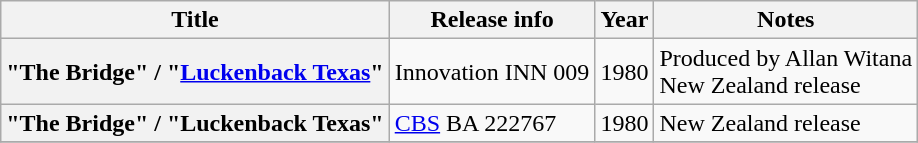<table class="wikitable plainrowheaders sortable">
<tr>
<th scope="col">Title</th>
<th scope="col">Release info</th>
<th scope="col">Year</th>
<th scope="col" class="unsortable">Notes</th>
</tr>
<tr>
<th scope="row">"The Bridge" / "<a href='#'>Luckenback Texas</a>"</th>
<td>Innovation INN 009</td>
<td>1980</td>
<td>Produced by Allan Witana<br>New Zealand release</td>
</tr>
<tr>
<th scope="row">"The Bridge" / "Luckenback Texas"</th>
<td><a href='#'>CBS</a> BA 222767</td>
<td>1980</td>
<td>New Zealand release</td>
</tr>
<tr>
</tr>
</table>
